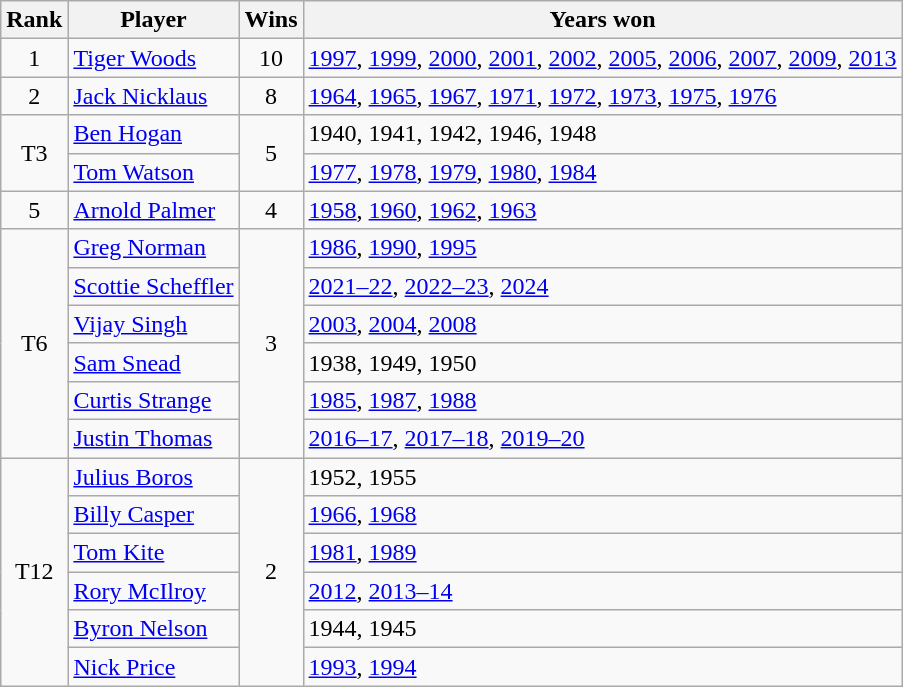<table class="wikitable">
<tr>
<th>Rank</th>
<th>Player</th>
<th>Wins</th>
<th>Years won</th>
</tr>
<tr>
<td align=center>1</td>
<td> <a href='#'>Tiger Woods</a></td>
<td align=center>10</td>
<td><a href='#'>1997</a>, <a href='#'>1999</a>, <a href='#'>2000</a>, <a href='#'>2001</a>, <a href='#'>2002</a>, <a href='#'>2005</a>, <a href='#'>2006</a>, <a href='#'>2007</a>, <a href='#'>2009</a>, <a href='#'>2013</a></td>
</tr>
<tr>
<td align=center>2</td>
<td> <a href='#'>Jack Nicklaus</a></td>
<td align=center>8</td>
<td><a href='#'>1964</a>, <a href='#'>1965</a>, <a href='#'>1967</a>, <a href='#'>1971</a>, <a href='#'>1972</a>, <a href='#'>1973</a>, <a href='#'>1975</a>, <a href='#'>1976</a></td>
</tr>
<tr>
<td rowspan=2 align=center>T3</td>
<td> <a href='#'>Ben Hogan</a></td>
<td rowspan=2 align=center>5</td>
<td>1940, 1941, 1942, 1946, 1948</td>
</tr>
<tr>
<td> <a href='#'>Tom Watson</a></td>
<td><a href='#'>1977</a>, <a href='#'>1978</a>, <a href='#'>1979</a>, <a href='#'>1980</a>, <a href='#'>1984</a></td>
</tr>
<tr>
<td align=center>5</td>
<td> <a href='#'>Arnold Palmer</a></td>
<td align=center>4</td>
<td><a href='#'>1958</a>, <a href='#'>1960</a>, <a href='#'>1962</a>, <a href='#'>1963</a></td>
</tr>
<tr>
<td rowspan=6 align=center>T6</td>
<td> <a href='#'>Greg Norman</a></td>
<td rowspan=6 align=center>3</td>
<td><a href='#'>1986</a>, <a href='#'>1990</a>, <a href='#'>1995</a></td>
</tr>
<tr>
<td> <a href='#'>Scottie Scheffler</a></td>
<td><a href='#'>2021–22</a>, <a href='#'>2022–23</a>, <a href='#'>2024</a></td>
</tr>
<tr>
<td> <a href='#'>Vijay Singh</a></td>
<td><a href='#'>2003</a>, <a href='#'>2004</a>, <a href='#'>2008</a></td>
</tr>
<tr>
<td> <a href='#'>Sam Snead</a></td>
<td>1938, 1949, 1950</td>
</tr>
<tr>
<td> <a href='#'>Curtis Strange</a></td>
<td><a href='#'>1985</a>, <a href='#'>1987</a>, <a href='#'>1988</a></td>
</tr>
<tr>
<td> <a href='#'>Justin Thomas</a></td>
<td><a href='#'>2016–17</a>, <a href='#'>2017–18</a>, <a href='#'>2019–20</a></td>
</tr>
<tr>
<td rowspan=6 align=center>T12</td>
<td> <a href='#'>Julius Boros</a></td>
<td rowspan=6 align=center>2</td>
<td>1952, 1955</td>
</tr>
<tr>
<td> <a href='#'>Billy Casper</a></td>
<td><a href='#'>1966</a>, <a href='#'>1968</a></td>
</tr>
<tr>
<td> <a href='#'>Tom Kite</a></td>
<td><a href='#'>1981</a>, <a href='#'>1989</a></td>
</tr>
<tr>
<td> <a href='#'>Rory McIlroy</a></td>
<td><a href='#'>2012</a>, <a href='#'>2013–14</a></td>
</tr>
<tr>
<td> <a href='#'>Byron Nelson</a></td>
<td>1944, 1945</td>
</tr>
<tr>
<td> <a href='#'>Nick Price</a></td>
<td><a href='#'>1993</a>, <a href='#'>1994</a></td>
</tr>
</table>
